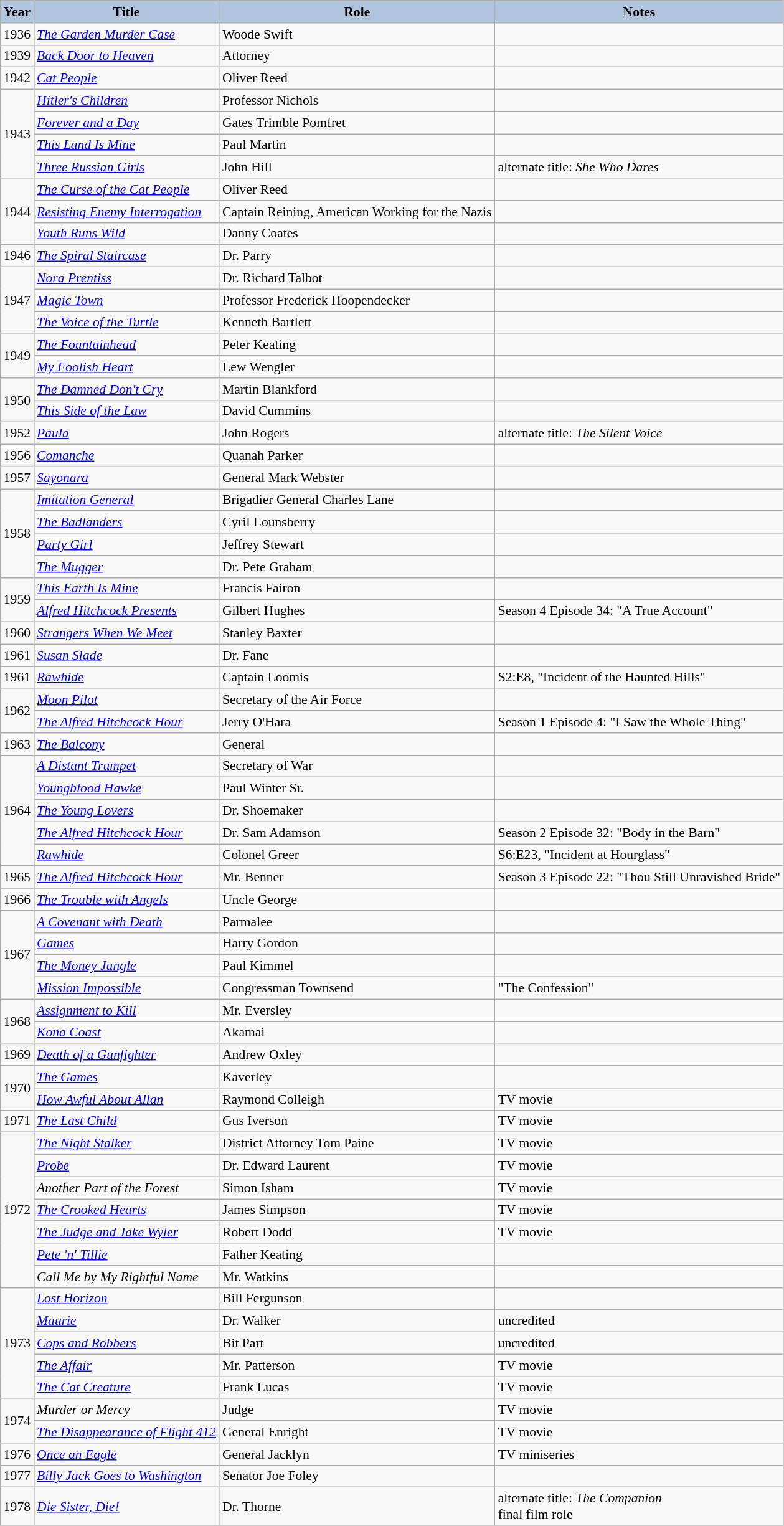<table class="wikitable" style="font-size:90%;">
<tr>
<th style="background:#B0C4DE;">Year</th>
<th style="background:#B0C4DE;">Title</th>
<th style="background:#B0C4DE;">Role</th>
<th style="background:#B0C4DE;">Notes</th>
</tr>
<tr>
<td>1936</td>
<td><em><a href='#'>The Garden Murder Case</a></em></td>
<td>Woode Swift</td>
<td></td>
</tr>
<tr>
<td>1939</td>
<td><em><a href='#'>Back Door to Heaven</a></em></td>
<td>Attorney</td>
<td></td>
</tr>
<tr>
<td>1942</td>
<td><em><a href='#'>Cat People</a></em></td>
<td>Oliver Reed</td>
<td></td>
</tr>
<tr>
<td rowspan=4>1943</td>
<td><em><a href='#'>Hitler's Children</a></em></td>
<td>Professor Nichols</td>
<td></td>
</tr>
<tr>
<td><em><a href='#'>Forever and a Day</a></em></td>
<td>Gates Trimble Pomfret</td>
<td></td>
</tr>
<tr>
<td><em><a href='#'>This Land Is Mine</a></em></td>
<td>Paul Martin</td>
<td></td>
</tr>
<tr>
<td><em><a href='#'>Three Russian Girls</a></em></td>
<td>John Hill</td>
<td>alternate title: <em>She Who Dares</em></td>
</tr>
<tr>
<td rowspan=3>1944</td>
<td><em><a href='#'>The Curse of the Cat People</a></em></td>
<td>Oliver Reed</td>
<td></td>
</tr>
<tr>
<td><em><a href='#'>Resisting Enemy Interrogation</a></em></td>
<td>Captain Reining, American Working for the Nazis</td>
<td></td>
</tr>
<tr>
<td><em><a href='#'>Youth Runs Wild</a></em></td>
<td>Danny Coates</td>
<td></td>
</tr>
<tr>
<td>1946</td>
<td><em><a href='#'>The Spiral Staircase</a></em></td>
<td>Dr. Parry</td>
<td></td>
</tr>
<tr>
<td rowspan=3>1947</td>
<td><em><a href='#'>Nora Prentiss</a></em></td>
<td>Dr. Richard Talbot</td>
<td></td>
</tr>
<tr>
<td><em><a href='#'>Magic Town</a></em></td>
<td>Professor Frederick Hoopendecker</td>
<td></td>
</tr>
<tr>
<td><em><a href='#'>The Voice of the Turtle</a></em></td>
<td>Kenneth Bartlett</td>
<td></td>
</tr>
<tr>
<td rowspan=2>1949</td>
<td><em><a href='#'>The Fountainhead</a></em></td>
<td>Peter Keating</td>
<td></td>
</tr>
<tr>
<td><em><a href='#'>My Foolish Heart</a></em></td>
<td>Lew Wengler</td>
<td></td>
</tr>
<tr>
<td rowspan=2>1950</td>
<td><em><a href='#'>The Damned Don't Cry</a></em></td>
<td>Martin Blankford</td>
<td></td>
</tr>
<tr>
<td><em><a href='#'>This Side of the Law</a></em></td>
<td>David Cummins</td>
<td></td>
</tr>
<tr>
<td>1952</td>
<td><em><a href='#'>Paula</a></em></td>
<td>John Rogers</td>
<td>alternate title: <em>The Silent Voice</em></td>
</tr>
<tr>
<td>1956</td>
<td><em><a href='#'>Comanche</a></em></td>
<td>Quanah Parker</td>
<td></td>
</tr>
<tr>
<td>1957</td>
<td><em><a href='#'>Sayonara</a></em></td>
<td>General Mark Webster</td>
<td></td>
</tr>
<tr>
<td rowspan=4>1958</td>
<td><em><a href='#'>Imitation General</a></em></td>
<td>Brigadier General Charles Lane</td>
<td></td>
</tr>
<tr>
<td><em><a href='#'>The Badlanders</a></em></td>
<td>Cyril Lounsberry</td>
<td></td>
</tr>
<tr>
<td><em><a href='#'>Party Girl</a></em></td>
<td>Jeffrey Stewart</td>
<td></td>
</tr>
<tr>
<td><em><a href='#'>The Mugger</a></em></td>
<td>Dr. Pete Graham</td>
<td></td>
</tr>
<tr>
<td rowspan=2>1959</td>
<td><em><a href='#'>This Earth Is Mine</a></em></td>
<td>Francis Fairon</td>
<td></td>
</tr>
<tr>
<td><em><a href='#'>Alfred Hitchcock Presents</a></em></td>
<td>Gilbert Hughes</td>
<td>Season 4 Episode 34: "A True Account"</td>
</tr>
<tr>
<td>1960</td>
<td><em><a href='#'>Strangers When We Meet</a></em></td>
<td>Stanley Baxter</td>
<td></td>
</tr>
<tr>
<td>1961</td>
<td><em><a href='#'>Susan Slade</a></em></td>
<td>Dr. Fane</td>
<td></td>
</tr>
<tr>
<td>1961</td>
<td><em><a href='#'>Rawhide</a></em></td>
<td>Captain Loomis</td>
<td>S2:E8, "Incident of the Haunted Hills"</td>
</tr>
<tr>
<td rowspan=2>1962</td>
<td><em><a href='#'>Moon Pilot</a></em></td>
<td>Secretary of the Air Force</td>
<td></td>
</tr>
<tr>
<td><em><a href='#'>The Alfred Hitchcock Hour</a></em></td>
<td>Jerry O'Hara</td>
<td>Season 1 Episode 4: "I Saw the Whole Thing"</td>
</tr>
<tr>
<td>1963</td>
<td><em><a href='#'>The Balcony</a></em></td>
<td>General</td>
<td></td>
</tr>
<tr>
<td rowspan=5>1964</td>
<td><em><a href='#'>A Distant Trumpet</a></em></td>
<td>Secretary of War</td>
<td></td>
</tr>
<tr>
<td><em><a href='#'>Youngblood Hawke</a></em></td>
<td>Paul Winter Sr.</td>
<td></td>
</tr>
<tr>
<td><em><a href='#'>The Young Lovers</a></em></td>
<td>Dr. Shoemaker</td>
<td></td>
</tr>
<tr>
<td><em><a href='#'>The Alfred Hitchcock Hour</a></em></td>
<td>Dr. Sam Adamson</td>
<td>Season 2 Episode 32: "Body in the Barn"</td>
</tr>
<tr>
<td><em><a href='#'>Rawhide</a></em></td>
<td>Colonel Greer</td>
<td>S6:E23, "Incident at Hourglass"</td>
</tr>
<tr>
<td>1965</td>
<td><em><a href='#'>The Alfred Hitchcock Hour</a></em></td>
<td>Mr. Benner</td>
<td>Season 3 Episode 22: "Thou Still Unravished Bride"</td>
</tr>
<tr>
</tr>
<tr>
<td>1966</td>
<td><em><a href='#'>The Trouble with Angels</a></em></td>
<td>Uncle George</td>
<td></td>
</tr>
<tr>
<td rowspan=4>1967</td>
<td><em><a href='#'>A Covenant with Death</a></em></td>
<td>Parmalee</td>
<td></td>
</tr>
<tr>
<td><em><a href='#'>Games</a></em></td>
<td>Harry Gordon</td>
<td></td>
</tr>
<tr>
<td><em><a href='#'>The Money Jungle</a></em></td>
<td>Paul Kimmel</td>
<td></td>
</tr>
<tr>
<td><em><a href='#'>Mission Impossible</a></em></td>
<td>Congressman Townsend</td>
<td>"The Confession"</td>
</tr>
<tr>
<td rowspan=2>1968</td>
<td><em><a href='#'>Assignment to Kill</a></em></td>
<td>Mr. Eversley</td>
<td></td>
</tr>
<tr>
<td><em><a href='#'>Kona Coast</a></em></td>
<td>Akamai</td>
<td></td>
</tr>
<tr>
<td>1969</td>
<td><em><a href='#'>Death of a Gunfighter</a></em></td>
<td>Andrew Oxley</td>
<td></td>
</tr>
<tr>
<td rowspan=2>1970</td>
<td><em><a href='#'>The Games</a></em></td>
<td>Kaverley</td>
<td></td>
</tr>
<tr>
<td><em><a href='#'>How Awful About Allan</a></em></td>
<td>Raymond Colleigh</td>
<td>TV movie</td>
</tr>
<tr>
<td>1971</td>
<td><em><a href='#'>The Last Child</a></em></td>
<td>Gus Iverson</td>
<td>TV movie</td>
</tr>
<tr>
<td rowspan=7>1972</td>
<td><em><a href='#'>The Night Stalker</a></em></td>
<td>District Attorney Tom Paine</td>
<td>TV movie</td>
</tr>
<tr>
<td><em><a href='#'>Probe</a></em></td>
<td>Dr. Edward Laurent</td>
<td>TV movie</td>
</tr>
<tr>
<td><em>Another Part of the Forest</em></td>
<td>Simon Isham</td>
<td>TV movie</td>
</tr>
<tr>
<td><em><a href='#'>The Crooked Hearts</a></em></td>
<td>James Simpson</td>
<td>TV movie</td>
</tr>
<tr>
<td><em><a href='#'>The Judge and Jake Wyler</a></em></td>
<td>Robert Dodd</td>
<td>TV movie</td>
</tr>
<tr>
<td><em><a href='#'>Pete 'n' Tillie</a></em></td>
<td>Father Keating</td>
<td></td>
</tr>
<tr>
<td><em>Call Me by My Rightful Name</em></td>
<td>Mr. Watkins</td>
<td></td>
</tr>
<tr>
<td rowspan=5>1973</td>
<td><em><a href='#'>Lost Horizon</a></em></td>
<td>Bill Fergunson</td>
<td></td>
</tr>
<tr>
<td><em><a href='#'>Maurie</a></em></td>
<td>Dr. Walker</td>
<td>uncredited</td>
</tr>
<tr>
<td><em><a href='#'>Cops and Robbers</a></em></td>
<td>Bit Part</td>
<td>uncredited</td>
</tr>
<tr>
<td><em><a href='#'>The Affair</a></em></td>
<td>Mr. Patterson</td>
<td>TV movie</td>
</tr>
<tr>
<td><em><a href='#'>The Cat Creature</a></em></td>
<td>Frank Lucas</td>
<td>TV movie</td>
</tr>
<tr>
<td rowspan=2>1974</td>
<td><em>Murder or Mercy</em></td>
<td>Judge</td>
<td>TV movie</td>
</tr>
<tr>
<td><em><a href='#'>The Disappearance of Flight 412</a></em></td>
<td>General Enright</td>
<td>TV movie</td>
</tr>
<tr>
<td>1976</td>
<td><em><a href='#'>Once an Eagle</a></em></td>
<td>General Jacklyn</td>
<td>TV miniseries</td>
</tr>
<tr>
<td>1977</td>
<td><em><a href='#'>Billy Jack Goes to Washington</a></em></td>
<td>Senator Joe Foley</td>
<td></td>
</tr>
<tr>
<td>1978</td>
<td><em><a href='#'>Die Sister, Die!</a></em></td>
<td>Dr. Thorne</td>
<td>alternate title: <em>The Companion</em><br>final film role</td>
</tr>
</table>
